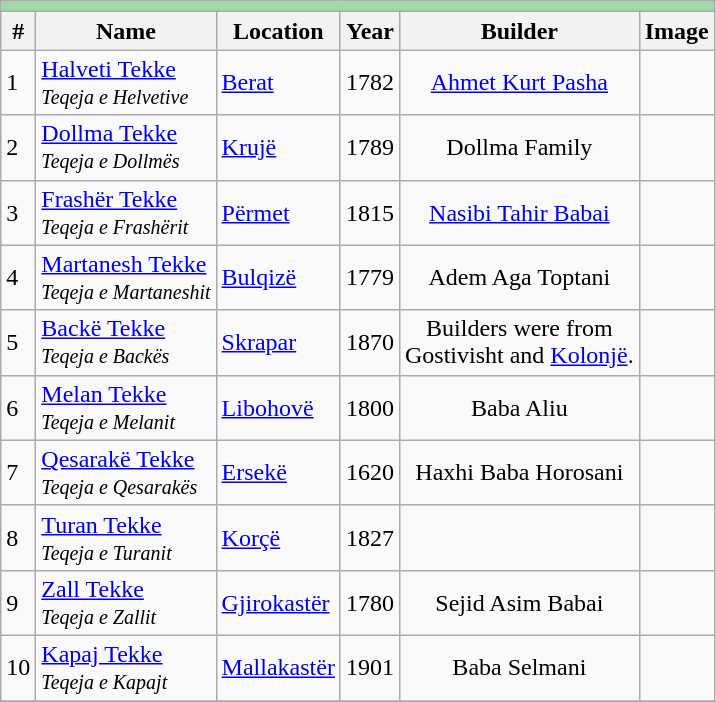<table class="wikitable sortable">
<tr>
<td colspan="6" bgcolor="#9edaa7" align=center> <strong></strong></td>
</tr>
<tr>
<th>#</th>
<th>Name</th>
<th>Location</th>
<th>Year</th>
<th>Builder</th>
<th>Image</th>
</tr>
<tr>
<td>1</td>
<td><a href='#'>Halveti Tekke</a><br><small><em>Teqeja e Helvetive</em></small></td>
<td><a href='#'>Berat</a></td>
<td align="center">1782</td>
<td align="center"><a href='#'>Ahmet Kurt Pasha</a></td>
<td align="center"></td>
</tr>
<tr>
<td>2</td>
<td><a href='#'>Dollma Tekke</a><br><small><em>Teqeja e Dollmës</em></small></td>
<td><a href='#'>Krujë</a></td>
<td align="center">1789</td>
<td align="center">Dollma Family</td>
<td align="center"></td>
</tr>
<tr>
<td>3</td>
<td><a href='#'>Frashër Tekke</a><br><small><em>Teqeja e Frashërit</em></small></td>
<td><a href='#'>Përmet</a></td>
<td align="center">1815</td>
<td align="center"><a href='#'>Nasibi Tahir Babai</a></td>
<td align="center"></td>
</tr>
<tr>
<td>4</td>
<td><a href='#'>Martanesh Tekke</a><br><small><em>Teqeja e Martaneshit</em></small></td>
<td><a href='#'>Bulqizë</a></td>
<td align="center">1779</td>
<td align="center">Adem Aga Toptani</td>
<td align="center"></td>
</tr>
<tr>
<td>5</td>
<td><a href='#'>Backë Tekke</a><br><small><em>Teqeja e Backës</em></small></td>
<td><a href='#'>Skrapar</a></td>
<td align="center">1870</td>
<td align="center">Builders were from<br> Gostivisht and <a href='#'>Kolonjë</a>.</td>
<td align="center"></td>
</tr>
<tr>
<td>6</td>
<td><a href='#'>Melan Tekke</a><br><small><em>Teqeja e Melanit</em></small></td>
<td><a href='#'>Libohovë</a></td>
<td align="center">1800</td>
<td align="center">Baba Aliu</td>
<td align="center"></td>
</tr>
<tr>
<td>7</td>
<td><a href='#'>Qesarakë Tekke</a><br><small><em>Teqeja e Qesarakës</em></small></td>
<td><a href='#'>Ersekë</a></td>
<td align="center">1620</td>
<td align="center">Haxhi Baba Horosani</td>
<td align="center"></td>
</tr>
<tr>
<td>8</td>
<td><a href='#'>Turan Tekke</a><br><small><em>Teqeja e Turanit</em></small></td>
<td><a href='#'>Korçë</a></td>
<td align="center">1827</td>
<td align="center"></td>
<td align="center"></td>
</tr>
<tr>
<td>9</td>
<td><a href='#'>Zall Tekke</a><br><small><em>Teqeja e Zallit</em></small></td>
<td><a href='#'>Gjirokastër</a></td>
<td align="center">1780</td>
<td align="center">Sejid Asim Babai</td>
<td align="center"></td>
</tr>
<tr>
<td>10</td>
<td><a href='#'>Kapaj Tekke</a><br><small><em>Teqeja e Kapajt</em></small></td>
<td><a href='#'>Mallakastër</a></td>
<td align="center">1901</td>
<td align="center">Baba Selmani</td>
<td align="center"></td>
</tr>
<tr>
</tr>
</table>
